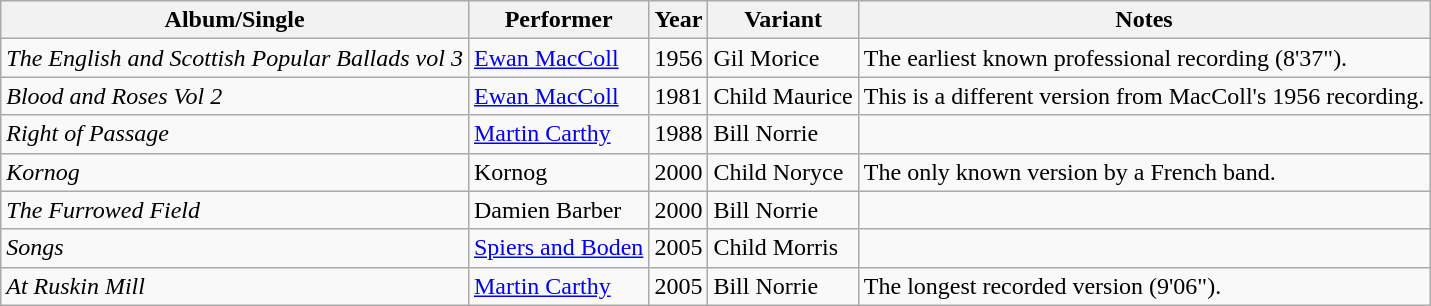<table class="wikitable">
<tr>
<th>Album/Single</th>
<th>Performer</th>
<th>Year</th>
<th>Variant</th>
<th>Notes</th>
</tr>
<tr>
<td><em>The English and Scottish Popular Ballads vol 3</em></td>
<td><a href='#'>Ewan MacColl</a></td>
<td>1956</td>
<td>Gil Morice</td>
<td>The earliest known professional recording (8'37").</td>
</tr>
<tr>
<td><em>Blood and Roses Vol 2</em></td>
<td><a href='#'>Ewan MacColl</a></td>
<td>1981</td>
<td>Child Maurice</td>
<td>This is a different version from MacColl's 1956 recording.</td>
</tr>
<tr>
<td><em>Right of Passage</em></td>
<td><a href='#'>Martin Carthy</a></td>
<td>1988</td>
<td>Bill Norrie</td>
<td></td>
</tr>
<tr>
<td><em>Kornog</em></td>
<td>Kornog</td>
<td>2000</td>
<td>Child Noryce</td>
<td>The only known version by a French band.</td>
</tr>
<tr>
<td><em>The Furrowed Field</em></td>
<td>Damien Barber</td>
<td>2000</td>
<td>Bill Norrie</td>
<td></td>
</tr>
<tr>
<td><em>Songs</em></td>
<td><a href='#'>Spiers and Boden</a></td>
<td>2005</td>
<td>Child Morris</td>
<td></td>
</tr>
<tr>
<td><em>At Ruskin Mill</em></td>
<td><a href='#'>Martin Carthy</a></td>
<td>2005</td>
<td>Bill Norrie</td>
<td>The longest recorded version (9'06").</td>
</tr>
</table>
